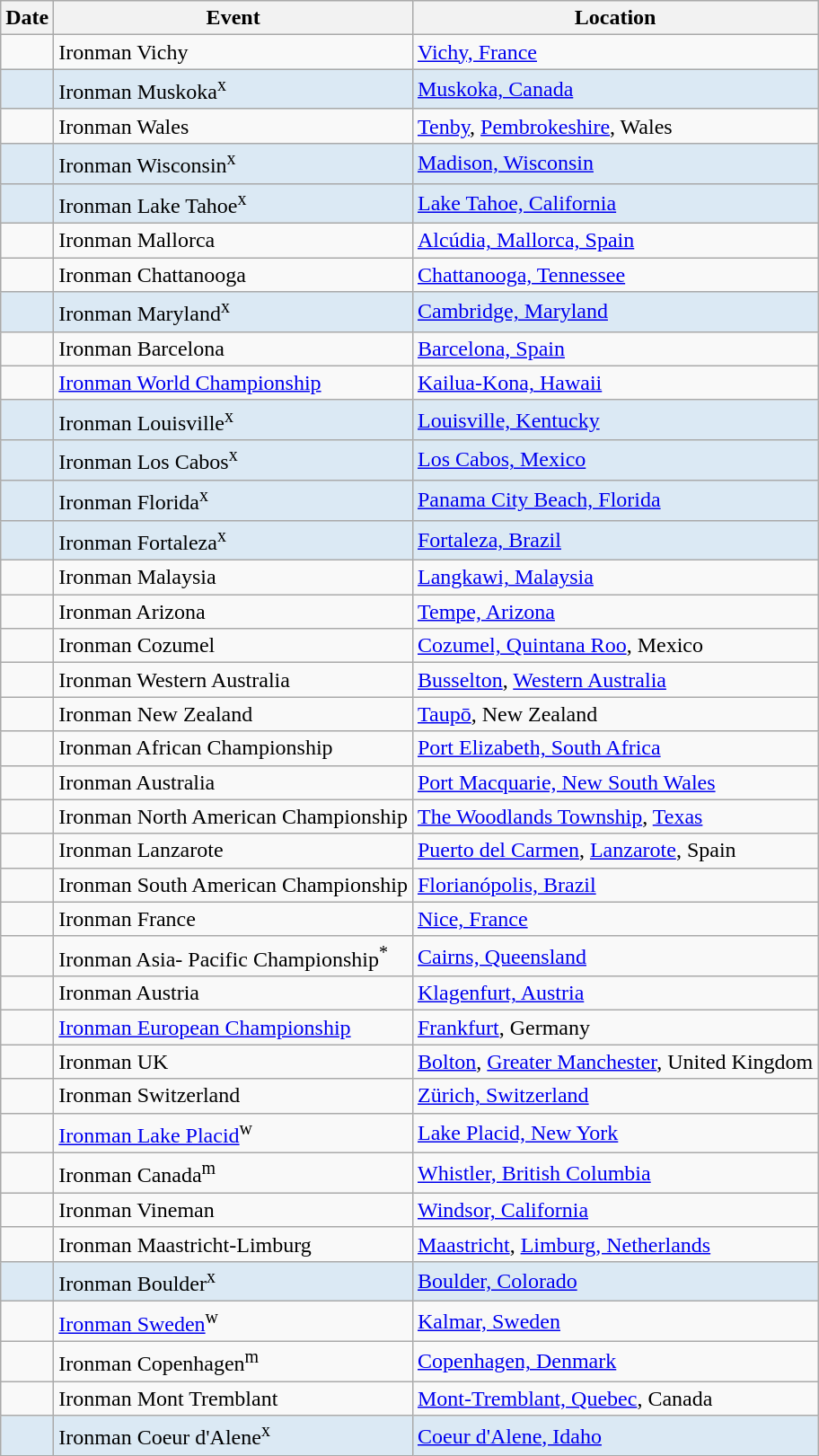<table class="wikitable sortable">
<tr>
<th>Date</th>
<th>Event</th>
<th>Location</th>
</tr>
<tr>
<td align='right'></td>
<td>Ironman Vichy</td>
<td> <a href='#'>Vichy, France</a></td>
</tr>
<tr>
<td style='background: #DBE9F4' align='right'></td>
<td style='background: #DBE9F4'>Ironman Muskoka<sup>x</sup></td>
<td style='background: #DBE9F4'> <a href='#'>Muskoka, Canada</a></td>
</tr>
<tr>
<td align='right'></td>
<td>Ironman Wales</td>
<td> <a href='#'>Tenby</a>, <a href='#'>Pembrokeshire</a>, Wales</td>
</tr>
<tr>
<td style='background: #DBE9F4' align='right'></td>
<td style='background: #DBE9F4'>Ironman Wisconsin<sup>x</sup></td>
<td style='background: #DBE9F4'> <a href='#'>Madison, Wisconsin</a></td>
</tr>
<tr>
<td style='background: #DBE9F4' align='right'></td>
<td style='background: #DBE9F4'>Ironman Lake Tahoe<sup>x</sup></td>
<td style='background: #DBE9F4'> <a href='#'>Lake Tahoe, California</a></td>
</tr>
<tr>
<td align='right'></td>
<td>Ironman Mallorca</td>
<td> <a href='#'>Alcúdia, Mallorca, Spain</a></td>
</tr>
<tr>
<td align='right'></td>
<td>Ironman Chattanooga</td>
<td> <a href='#'>Chattanooga, Tennessee</a></td>
</tr>
<tr>
<td style='background: #DBE9F4' align='right'></td>
<td style='background: #DBE9F4'>Ironman Maryland<sup>x</sup></td>
<td style='background: #DBE9F4'> <a href='#'>Cambridge, Maryland</a></td>
</tr>
<tr>
<td align='right'></td>
<td>Ironman Barcelona</td>
<td> <a href='#'>Barcelona, Spain</a></td>
</tr>
<tr>
<td align='right'></td>
<td><a href='#'>Ironman World Championship</a></td>
<td> <a href='#'>Kailua-Kona, Hawaii</a></td>
</tr>
<tr>
<td style='background: #DBE9F4' align='right'></td>
<td style='background: #DBE9F4'>Ironman Louisville<sup>x</sup></td>
<td style='background: #DBE9F4'> <a href='#'>Louisville, Kentucky</a></td>
</tr>
<tr>
<td style='background: #DBE9F4' align='right'></td>
<td style='background: #DBE9F4'>Ironman Los Cabos<sup>x</sup></td>
<td style='background: #DBE9F4'> <a href='#'>Los Cabos, Mexico</a></td>
</tr>
<tr>
<td style='background: #DBE9F4' align='right'></td>
<td style='background: #DBE9F4'>Ironman Florida<sup>x</sup></td>
<td style='background: #DBE9F4'> <a href='#'>Panama City Beach, Florida</a></td>
</tr>
<tr>
<td style='background: #DBE9F4' align='right'></td>
<td style='background: #DBE9F4'>Ironman Fortaleza<sup>x</sup></td>
<td style='background: #DBE9F4'> <a href='#'>Fortaleza, Brazil</a></td>
</tr>
<tr>
<td align='right'></td>
<td>Ironman Malaysia</td>
<td> <a href='#'>Langkawi, Malaysia</a></td>
</tr>
<tr>
<td align='right'></td>
<td>Ironman Arizona</td>
<td> <a href='#'>Tempe, Arizona</a></td>
</tr>
<tr>
<td align='right'></td>
<td>Ironman Cozumel</td>
<td> <a href='#'>Cozumel, Quintana Roo</a>, Mexico</td>
</tr>
<tr>
<td align='right'></td>
<td>Ironman Western Australia</td>
<td> <a href='#'>Busselton</a>, <a href='#'>Western Australia</a></td>
</tr>
<tr>
<td align='right'></td>
<td>Ironman New Zealand</td>
<td> <a href='#'>Taupō</a>, New Zealand</td>
</tr>
<tr>
<td align='right'></td>
<td>Ironman African Championship</td>
<td> <a href='#'>Port Elizabeth, South Africa</a></td>
</tr>
<tr>
<td align='right'></td>
<td>Ironman Australia</td>
<td> <a href='#'>Port Macquarie, New South Wales</a></td>
</tr>
<tr>
<td align='right'></td>
<td>Ironman North American Championship</td>
<td> <a href='#'>The Woodlands Township</a>, <a href='#'>Texas</a></td>
</tr>
<tr>
<td align='right'></td>
<td>Ironman Lanzarote</td>
<td> <a href='#'>Puerto del Carmen</a>, <a href='#'>Lanzarote</a>, Spain</td>
</tr>
<tr>
<td align='right'></td>
<td>Ironman South American Championship</td>
<td> <a href='#'>Florianópolis, Brazil</a></td>
</tr>
<tr>
<td align='right'></td>
<td>Ironman France</td>
<td> <a href='#'>Nice, France</a></td>
</tr>
<tr>
<td align='right'></td>
<td>Ironman Asia- Pacific Championship<sup>*</sup></td>
<td> <a href='#'>Cairns, Queensland</a></td>
</tr>
<tr>
<td align='right'></td>
<td>Ironman Austria</td>
<td> <a href='#'>Klagenfurt, Austria</a></td>
</tr>
<tr>
<td align='right'></td>
<td><a href='#'>Ironman European Championship</a></td>
<td> <a href='#'>Frankfurt</a>, Germany</td>
</tr>
<tr>
<td align='right'></td>
<td>Ironman UK</td>
<td> <a href='#'>Bolton</a>, <a href='#'>Greater Manchester</a>, United Kingdom</td>
</tr>
<tr>
<td align='right'></td>
<td>Ironman Switzerland</td>
<td> <a href='#'>Zürich, Switzerland</a></td>
</tr>
<tr>
<td align='right'></td>
<td><a href='#'>Ironman Lake Placid</a><sup>w</sup></td>
<td> <a href='#'>Lake Placid, New York</a></td>
</tr>
<tr>
<td align='right'></td>
<td>Ironman Canada<sup>m</sup></td>
<td> <a href='#'>Whistler, British Columbia</a></td>
</tr>
<tr>
<td align='right'></td>
<td>Ironman Vineman</td>
<td> <a href='#'>Windsor, California</a></td>
</tr>
<tr>
<td align='right'></td>
<td>Ironman Maastricht-Limburg</td>
<td> <a href='#'>Maastricht</a>, <a href='#'>Limburg, Netherlands</a></td>
</tr>
<tr>
<td style='background: #DBE9F4' align='right'></td>
<td style='background: #DBE9F4'>Ironman Boulder<sup>x</sup></td>
<td style='background: #DBE9F4'> <a href='#'>Boulder, Colorado</a></td>
</tr>
<tr>
<td align='right'></td>
<td><a href='#'>Ironman Sweden</a><sup>w</sup></td>
<td> <a href='#'>Kalmar, Sweden</a></td>
</tr>
<tr>
<td align='right'></td>
<td>Ironman Copenhagen<sup>m</sup></td>
<td> <a href='#'>Copenhagen, Denmark</a></td>
</tr>
<tr>
<td align='right'></td>
<td>Ironman Mont Tremblant</td>
<td> <a href='#'>Mont-Tremblant, Quebec</a>, Canada</td>
</tr>
<tr>
<td style='background: #DBE9F4' align='right'></td>
<td style='background: #DBE9F4'>Ironman Coeur d'Alene<sup>x</sup></td>
<td style='background: #DBE9F4'> <a href='#'>Coeur d'Alene, Idaho</a></td>
</tr>
</table>
